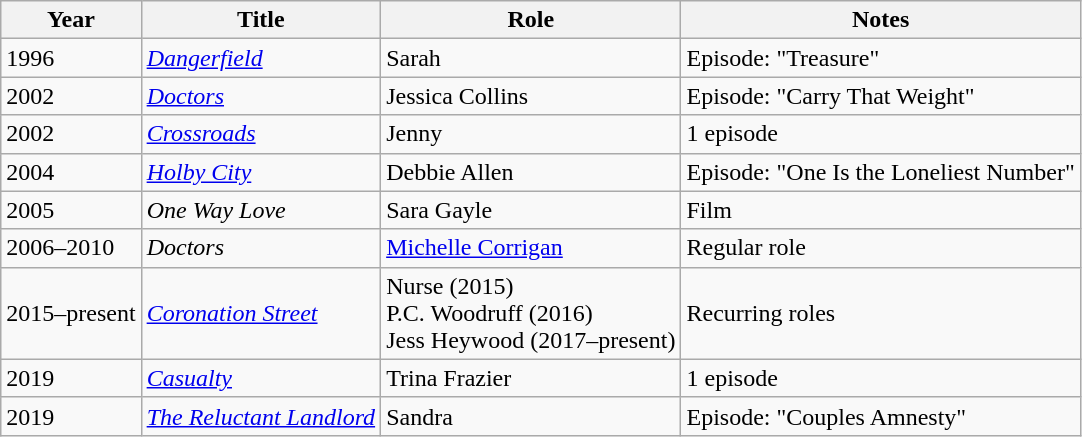<table class="wikitable">
<tr>
<th>Year</th>
<th>Title</th>
<th>Role</th>
<th>Notes</th>
</tr>
<tr>
<td>1996</td>
<td><em><a href='#'>Dangerfield</a></em></td>
<td>Sarah</td>
<td>Episode: "Treasure"</td>
</tr>
<tr>
<td>2002</td>
<td><em><a href='#'>Doctors</a></em></td>
<td>Jessica Collins</td>
<td>Episode: "Carry That Weight"</td>
</tr>
<tr>
<td>2002</td>
<td><em><a href='#'>Crossroads</a></em></td>
<td>Jenny</td>
<td>1 episode</td>
</tr>
<tr>
<td>2004</td>
<td><em><a href='#'>Holby City</a></em></td>
<td>Debbie Allen</td>
<td>Episode: "One Is the Loneliest Number"</td>
</tr>
<tr>
<td>2005</td>
<td><em>One Way Love</em></td>
<td>Sara Gayle</td>
<td>Film</td>
</tr>
<tr>
<td>2006–2010</td>
<td><em>Doctors</em></td>
<td><a href='#'>Michelle Corrigan</a></td>
<td>Regular role</td>
</tr>
<tr>
<td>2015–present</td>
<td><em><a href='#'>Coronation Street</a></em></td>
<td>Nurse (2015)<br>P.C. Woodruff (2016)<br>Jess Heywood (2017–present)</td>
<td>Recurring roles</td>
</tr>
<tr>
<td>2019</td>
<td><em><a href='#'>Casualty</a></em></td>
<td>Trina Frazier</td>
<td>1 episode</td>
</tr>
<tr>
<td>2019</td>
<td><em><a href='#'>The Reluctant Landlord</a></em></td>
<td>Sandra</td>
<td>Episode: "Couples Amnesty"</td>
</tr>
</table>
